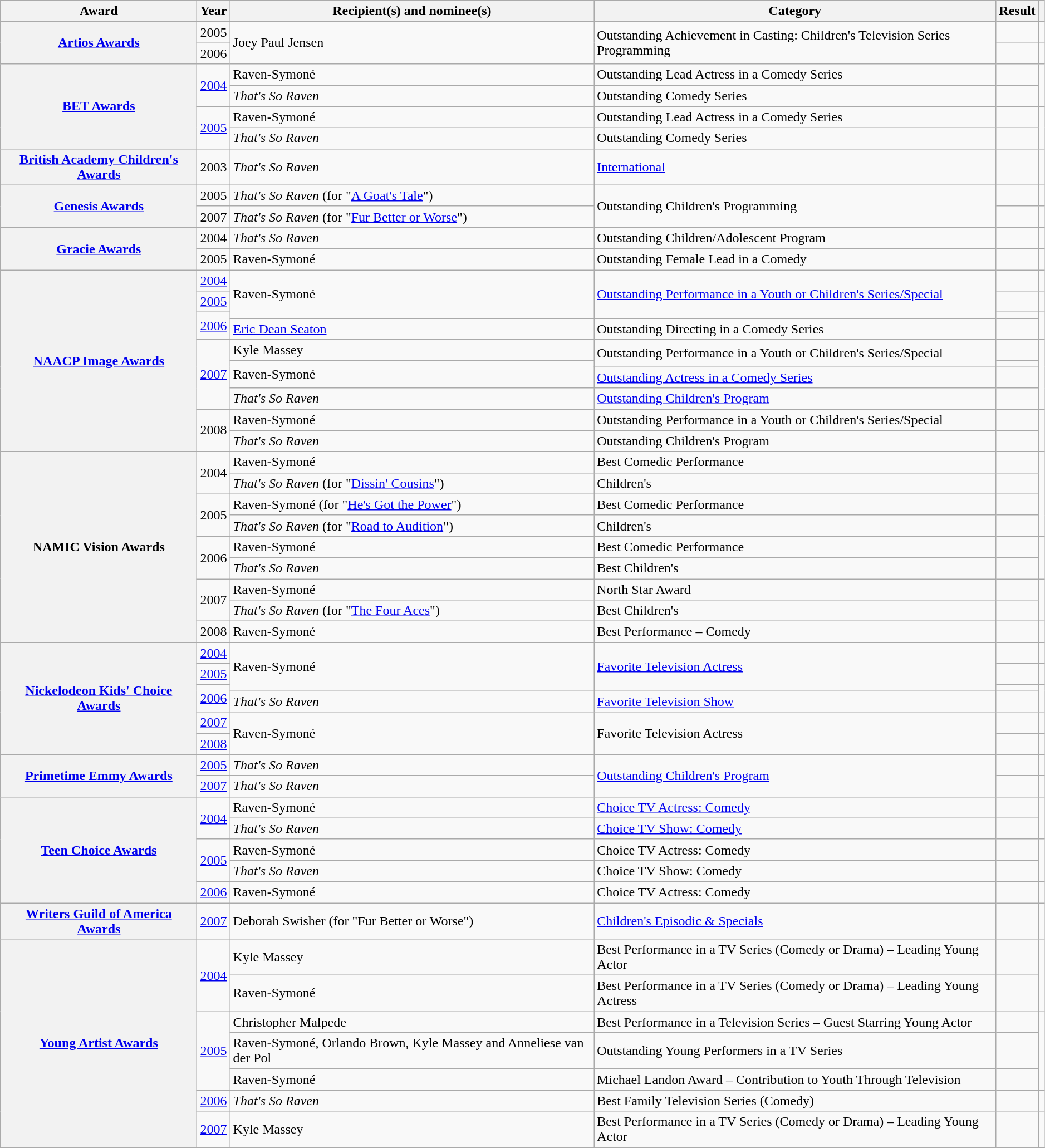<table class="wikitable plainrowheaders sortable mw-collapsible"; style="width:99%;">
<tr style="background:#ccc; text-align:center;">
<th scope="col">Award</th>
<th scope="col">Year</th>
<th scope="col">Recipient(s) and nominee(s)</th>
<th scope="col">Category</th>
<th scope="col">Result</th>
<th scope="col" class="unsortable"></th>
</tr>
<tr>
<th scope="row" rowspan="2"><a href='#'>Artios Awards</a></th>
<td>2005</td>
<td data-sort-value="Paul Jensen, Joey" rowspan="2">Joey Paul Jensen</td>
<td rowspan="2">Outstanding Achievement in Casting: Children's Television Series Programming</td>
<td></td>
<td style="text-align:center;"></td>
</tr>
<tr>
<td>2006</td>
<td></td>
<td style="text-align:center;"></td>
</tr>
<tr>
<th scope="row" rowspan="4"><a href='#'>BET Awards</a></th>
<td rowspan="2"><a href='#'>2004</a></td>
<td data-sort-value="Raven-Symoné">Raven-Symoné</td>
<td>Outstanding Lead Actress in a Comedy Series</td>
<td></td>
<td style="text-align:center;" rowspan="2"></td>
</tr>
<tr>
<td data-sort-value="That's So Raven"><em>That's So Raven</em></td>
<td>Outstanding Comedy Series</td>
<td></td>
</tr>
<tr>
<td rowspan="2"><a href='#'>2005</a></td>
<td data-sort-value="Raven-Symoné">Raven-Symoné</td>
<td>Outstanding Lead Actress in a Comedy Series</td>
<td></td>
<td style="text-align:center;" rowspan="2"></td>
</tr>
<tr>
<td data-sort-value="That's So Raven"><em>That's So Raven</em></td>
<td>Outstanding Comedy Series</td>
<td></td>
</tr>
<tr>
<th scope="row"><a href='#'>British Academy Children's Awards</a></th>
<td>2003</td>
<td data-sort-value="That's So Raven"><em>That's So Raven</em></td>
<td><a href='#'>International</a></td>
<td></td>
<td style="text-align:center;"></td>
</tr>
<tr>
<th scope="row" rowspan="2"><a href='#'>Genesis Awards</a></th>
<td>2005</td>
<td data-sort-value="That's So Raven"><em>That's So Raven</em> (for "<a href='#'>A Goat's Tale</a>")</td>
<td rowspan="2">Outstanding Children's Programming</td>
<td></td>
<td style="text-align:center;"></td>
</tr>
<tr>
<td>2007</td>
<td data-sort-value="That's So Raven"><em>That's So Raven</em> (for "<a href='#'>Fur Better or Worse</a>")</td>
<td></td>
<td style="text-align:center;"></td>
</tr>
<tr>
<th scope="row" rowspan="2"><a href='#'>Gracie Awards</a></th>
<td>2004</td>
<td data-sort-value="That's So Raven"><em>That's So Raven</em></td>
<td>Outstanding Children/Adolescent Program</td>
<td></td>
<td style="text-align:center;"></td>
</tr>
<tr>
<td>2005</td>
<td data-sort-value="Raven-Symoné">Raven-Symoné</td>
<td>Outstanding Female Lead in a Comedy</td>
<td></td>
<td style="text-align:center;"></td>
</tr>
<tr>
<th scope="row" rowspan="10"><a href='#'>NAACP Image Awards</a></th>
<td><a href='#'>2004</a></td>
<td data-sort-value="Raven-Symoné" rowspan="3">Raven-Symoné</td>
<td rowspan="3"><a href='#'>Outstanding Performance in a Youth or Children's Series/Special</a></td>
<td></td>
<td style="text-align:center;"></td>
</tr>
<tr>
<td><a href='#'>2005</a></td>
<td></td>
<td style="text-align:center;"></td>
</tr>
<tr>
<td rowspan="2"><a href='#'>2006</a></td>
<td></td>
<td style="text-align:center;" rowspan="2"></td>
</tr>
<tr>
<td data-sort-value="Seaton, Eric Dean"><a href='#'>Eric Dean Seaton</a></td>
<td>Outstanding Directing in a Comedy Series</td>
<td></td>
</tr>
<tr>
<td rowspan="4"><a href='#'>2007</a></td>
<td data-sort-value="Massey, Kyle">Kyle Massey</td>
<td rowspan="2">Outstanding Performance in a Youth or Children's Series/Special</td>
<td></td>
<td style="text-align:center;" rowspan="4"></td>
</tr>
<tr>
<td data-sort-value="Raven-Symoné" rowspan="2">Raven-Symoné</td>
<td></td>
</tr>
<tr>
<td><a href='#'>Outstanding Actress in a Comedy Series</a></td>
<td></td>
</tr>
<tr>
<td data-sort-value="That's So Raven"><em>That's So Raven</em></td>
<td><a href='#'>Outstanding Children's Program</a></td>
<td></td>
</tr>
<tr>
<td rowspan="2">2008</td>
<td data-sort-value="Raven-Symoné">Raven-Symoné</td>
<td>Outstanding Performance in a Youth or Children's Series/Special</td>
<td></td>
<td style="text-align:center;" rowspan="2"></td>
</tr>
<tr>
<td data-sort-value="That's So Raven"><em>That's So Raven</em></td>
<td>Outstanding Children's Program</td>
<td></td>
</tr>
<tr>
<th scope="row" rowspan="9">NAMIC Vision Awards</th>
<td rowspan="2">2004</td>
<td data-sort-value="Raven-Symoné">Raven-Symoné</td>
<td>Best Comedic Performance</td>
<td></td>
<td style="text-align:center;" rowspan="4"></td>
</tr>
<tr>
<td data-sort-value="That's So Raven"><em>That's So Raven</em> (for "<a href='#'>Dissin' Cousins</a>")</td>
<td>Children's</td>
<td></td>
</tr>
<tr>
<td rowspan="2">2005</td>
<td data-sort-value="Raven-Symoné">Raven-Symoné (for "<a href='#'>He's Got the Power</a>")</td>
<td>Best Comedic Performance</td>
<td></td>
</tr>
<tr>
<td data-sort-value="That's So Raven"><em>That's So Raven</em> (for "<a href='#'>Road to Audition</a>")</td>
<td>Children's</td>
<td></td>
</tr>
<tr>
<td rowspan="2">2006</td>
<td data-sort-value="Raven-Symoné">Raven-Symoné</td>
<td>Best Comedic Performance</td>
<td></td>
<td style="text-align:center;" rowspan="2"></td>
</tr>
<tr>
<td data-sort-value="That's So Raven"><em>That's So Raven</em></td>
<td>Best Children's</td>
<td></td>
</tr>
<tr>
<td rowspan="2">2007</td>
<td data-sort-value="Raven-Symoné">Raven-Symoné</td>
<td>North Star Award</td>
<td></td>
<td style="text-align:center;" rowspan="2"></td>
</tr>
<tr>
<td data-sort-value="That's So Raven"><em>That's So Raven</em> (for "<a href='#'>The Four Aces</a>")</td>
<td>Best Children's</td>
<td></td>
</tr>
<tr>
<td>2008</td>
<td data-sort-value="Raven-Symoné">Raven-Symoné</td>
<td>Best Performance – Comedy</td>
<td></td>
<td style="text-align:center;"></td>
</tr>
<tr>
<th scope="row" rowspan="6"><a href='#'>Nickelodeon Kids' Choice Awards</a></th>
<td><a href='#'>2004</a></td>
<td data-sort-value="Raven-Symoné" rowspan="3">Raven-Symoné</td>
<td rowspan="3"><a href='#'>Favorite Television Actress</a></td>
<td></td>
<td style="text-align:center;"></td>
</tr>
<tr>
<td><a href='#'>2005</a></td>
<td></td>
<td style="text-align:center;"></td>
</tr>
<tr>
<td rowspan="2"><a href='#'>2006</a></td>
<td></td>
<td style="text-align:center;" rowspan="2"></td>
</tr>
<tr>
<td data-sort-value="That's So Raven"><em>That's So Raven</em></td>
<td><a href='#'>Favorite Television Show</a></td>
<td></td>
</tr>
<tr>
<td><a href='#'>2007</a></td>
<td data-sort-value="Raven-Symoné" rowspan="2">Raven-Symoné</td>
<td rowspan="2">Favorite Television Actress</td>
<td></td>
<td style="text-align:center;"></td>
</tr>
<tr>
<td><a href='#'>2008</a></td>
<td></td>
<td style="text-align:center;"></td>
</tr>
<tr>
<th scope="row" rowspan="2"><a href='#'>Primetime Emmy Awards</a></th>
<td><a href='#'>2005</a></td>
<td data-sort-value="That's So Raven"><em>That's So Raven</em></td>
<td rowspan="2"><a href='#'>Outstanding Children's Program</a></td>
<td></td>
<td style="text-align:center;"></td>
</tr>
<tr>
<td><a href='#'>2007</a></td>
<td data-sort-value="That's So Raven"><em>That's So Raven</em></td>
<td></td>
<td style="text-align:center;"></td>
</tr>
<tr>
<th scope="row" rowspan="5"><a href='#'>Teen Choice Awards</a></th>
<td rowspan="2"><a href='#'>2004</a></td>
<td data-sort-value="Raven-Symoné">Raven-Symoné</td>
<td><a href='#'>Choice TV Actress: Comedy</a></td>
<td></td>
<td style="text-align:center;" rowspan="2"></td>
</tr>
<tr>
<td data-sort-value="That's So Raven"><em>That's So Raven</em></td>
<td><a href='#'>Choice TV Show: Comedy</a></td>
<td></td>
</tr>
<tr>
<td rowspan="2"><a href='#'>2005</a></td>
<td data-sort-value="Raven-Symoné">Raven-Symoné</td>
<td>Choice TV Actress: Comedy</td>
<td></td>
<td style="text-align:center;" rowspan="2"></td>
</tr>
<tr>
<td data-sort-value="That's So Raven"><em>That's So Raven</em></td>
<td>Choice TV Show: Comedy</td>
<td></td>
</tr>
<tr>
<td><a href='#'>2006</a></td>
<td data-sort-value="Raven-Symoné">Raven-Symoné</td>
<td>Choice TV Actress: Comedy</td>
<td></td>
<td style="text-align:center;"></td>
</tr>
<tr>
<th scope="row"><a href='#'>Writers Guild of America Awards</a></th>
<td><a href='#'>2007</a></td>
<td data-sort-value="Swisher, Deborah">Deborah Swisher (for "Fur Better or Worse")</td>
<td><a href='#'>Children's Episodic & Specials</a></td>
<td></td>
<td style="text-align:center;"></td>
</tr>
<tr>
<th scope="row" rowspan="7"><a href='#'>Young Artist Awards</a></th>
<td rowspan="2"><a href='#'>2004</a></td>
<td data-sort-value="Massey, Kyle">Kyle Massey</td>
<td>Best Performance in a TV Series (Comedy or Drama) – Leading Young Actor</td>
<td></td>
<td style="text-align:center;" rowspan="2"></td>
</tr>
<tr>
<td data-sort-value="Raven-Symoné">Raven-Symoné</td>
<td>Best Performance in a TV Series (Comedy or Drama) – Leading Young Actress</td>
<td></td>
</tr>
<tr>
<td rowspan="3"><a href='#'>2005</a></td>
<td data-sort-value="Malpede, Christopher">Christopher Malpede</td>
<td>Best Performance in a Television Series – Guest Starring Young Actor</td>
<td></td>
<td style="text-align:center;" rowspan="3"></td>
</tr>
<tr>
<td data-sort-value="Raven-Symoné">Raven-Symoné, Orlando Brown, Kyle Massey and Anneliese van der Pol</td>
<td>Outstanding Young Performers in a TV Series</td>
<td></td>
</tr>
<tr>
<td data-sort-value="Raven-Symoné">Raven-Symoné</td>
<td>Michael Landon Award – Contribution to Youth Through Television</td>
<td></td>
</tr>
<tr>
<td><a href='#'>2006</a></td>
<td data-sort-value="That's So Raven"><em>That's So Raven</em></td>
<td>Best Family Television Series (Comedy)</td>
<td></td>
<td style="text-align:center;"></td>
</tr>
<tr>
<td><a href='#'>2007</a></td>
<td data-sort-value="Massey, Kyle">Kyle Massey</td>
<td>Best Performance in a TV Series (Comedy or Drama) – Leading Young Actor</td>
<td></td>
<td style="text-align:center;"></td>
</tr>
<tr>
</tr>
</table>
